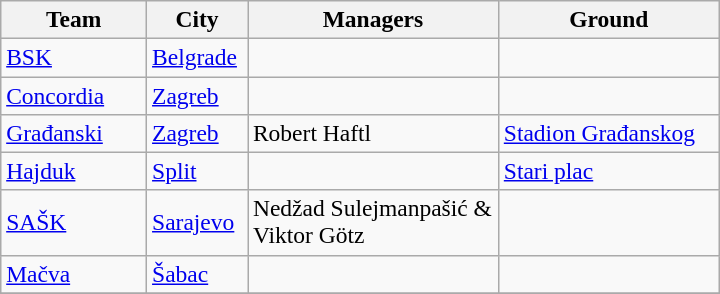<table class="wikitable sortable" style="text-align: left; font-size:98%;">
<tr>
<th width="90">Team</th>
<th width="60">City</th>
<th width="160">Managers</th>
<th width="140">Ground</th>
</tr>
<tr>
<td><a href='#'>BSK</a></td>
<td><a href='#'>Belgrade</a></td>
<td> </td>
<td></td>
</tr>
<tr>
<td><a href='#'>Concordia</a></td>
<td><a href='#'>Zagreb</a></td>
<td> </td>
<td></td>
</tr>
<tr>
<td><a href='#'>Građanski</a></td>
<td><a href='#'>Zagreb</a></td>
<td> Robert Haftl</td>
<td><a href='#'>Stadion Građanskog</a></td>
</tr>
<tr>
<td><a href='#'>Hajduk</a></td>
<td><a href='#'>Split</a></td>
<td> </td>
<td><a href='#'>Stari plac</a></td>
</tr>
<tr>
<td><a href='#'>SAŠK</a></td>
<td><a href='#'>Sarajevo</a></td>
<td> Nedžad Sulejmanpašić &<br> Viktor Götz</td>
<td></td>
</tr>
<tr>
<td><a href='#'>Mačva</a></td>
<td><a href='#'>Šabac</a></td>
<td> </td>
<td></td>
</tr>
<tr>
</tr>
</table>
